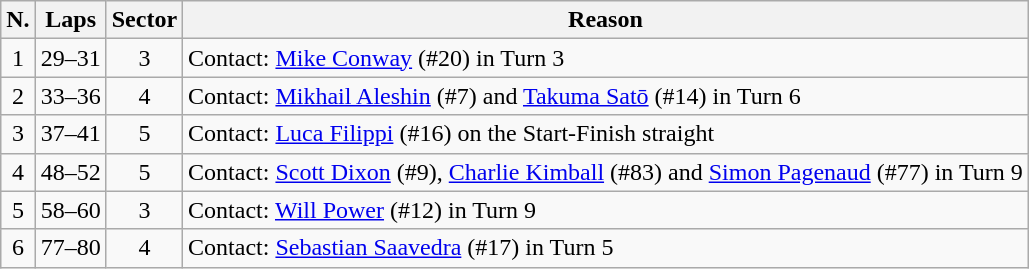<table class="wikitable">
<tr class="hintergrundfarbe5">
<th>N.</th>
<th>Laps</th>
<th>Sector</th>
<th>Reason</th>
</tr>
<tr align="center">
<td>1</td>
<td>29–31</td>
<td>3</td>
<td align="left">Contact: <a href='#'>Mike Conway</a> (#20) in Turn 3</td>
</tr>
<tr align="center">
<td>2</td>
<td>33–36</td>
<td>4</td>
<td align="left">Contact: <a href='#'>Mikhail Aleshin</a> (#7) and <a href='#'>Takuma Satō</a> (#14) in Turn 6</td>
</tr>
<tr align="center">
<td>3</td>
<td>37–41</td>
<td>5</td>
<td align="left">Contact: <a href='#'>Luca Filippi</a> (#16) on the Start-Finish straight</td>
</tr>
<tr align="center">
<td>4</td>
<td>48–52</td>
<td>5</td>
<td align="left">Contact: <a href='#'>Scott Dixon</a> (#9), <a href='#'>Charlie Kimball</a> (#83) and <a href='#'>Simon Pagenaud</a> (#77) in Turn 9</td>
</tr>
<tr align="center">
<td>5</td>
<td>58–60</td>
<td>3</td>
<td align="left">Contact: <a href='#'>Will Power</a> (#12) in Turn 9</td>
</tr>
<tr align="center">
<td>6</td>
<td>77–80</td>
<td>4</td>
<td align="left">Contact: <a href='#'>Sebastian Saavedra</a> (#17) in Turn 5</td>
</tr>
</table>
